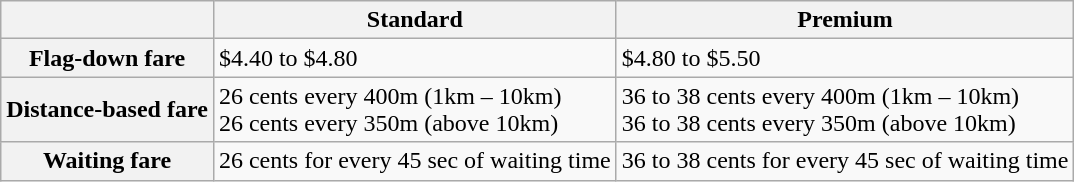<table class="wikitable">
<tr>
<th></th>
<th>Standard</th>
<th>Premium</th>
</tr>
<tr>
<th>Flag-down fare</th>
<td>$4.40 to $4.80</td>
<td>$4.80 to $5.50</td>
</tr>
<tr>
<th>Distance-based fare</th>
<td>26 cents every 400m (1km – 10km)<br>26 cents every 350m (above 10km)</td>
<td>36 to 38 cents every 400m (1km – 10km)<br>36 to 38 cents every 350m (above 10km)</td>
</tr>
<tr>
<th>Waiting fare</th>
<td>26 cents for every 45 sec of waiting time</td>
<td>36 to 38 cents for every 45 sec of waiting time</td>
</tr>
</table>
